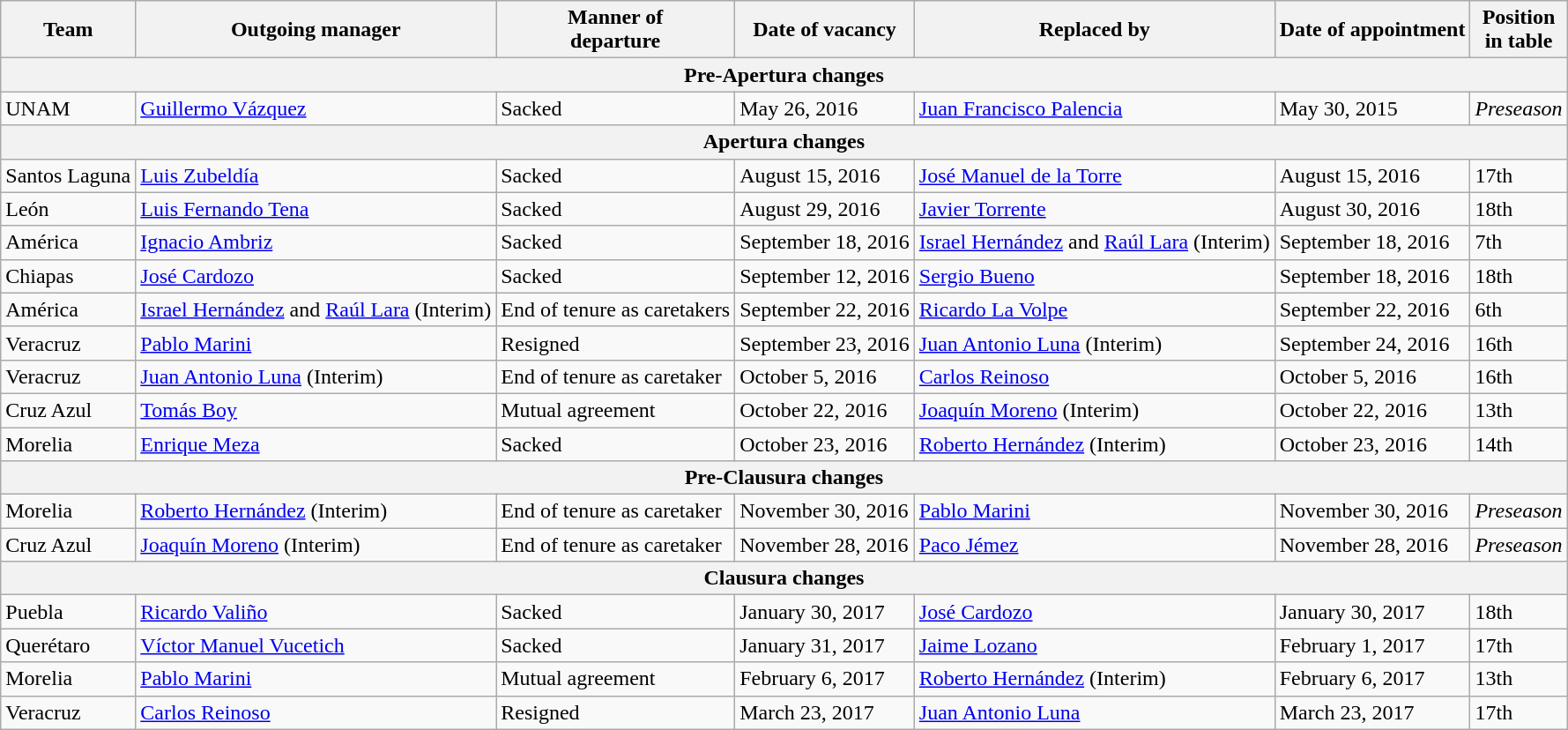<table class="wikitable sortable">
<tr>
<th>Team</th>
<th>Outgoing manager</th>
<th>Manner of <br> departure</th>
<th>Date of vacancy</th>
<th>Replaced by</th>
<th>Date of appointment</th>
<th>Position <br> in table</th>
</tr>
<tr>
<th colspan=7>Pre-Apertura changes</th>
</tr>
<tr>
<td>UNAM</td>
<td> <a href='#'>Guillermo Vázquez</a></td>
<td>Sacked</td>
<td>May 26, 2016</td>
<td> <a href='#'>Juan Francisco Palencia</a></td>
<td>May 30, 2015</td>
<td><em>Preseason</em></td>
</tr>
<tr>
<th colspan=7>Apertura changes</th>
</tr>
<tr>
<td>Santos Laguna</td>
<td> <a href='#'>Luis Zubeldía</a></td>
<td>Sacked</td>
<td>August 15, 2016</td>
<td> <a href='#'>José Manuel de la Torre</a></td>
<td>August 15, 2016</td>
<td>17th</td>
</tr>
<tr>
<td>León</td>
<td> <a href='#'>Luis Fernando Tena</a></td>
<td>Sacked</td>
<td>August 29, 2016</td>
<td> <a href='#'>Javier Torrente</a></td>
<td>August 30, 2016</td>
<td>18th</td>
</tr>
<tr>
<td>América</td>
<td> <a href='#'>Ignacio Ambriz</a></td>
<td>Sacked</td>
<td>September 18, 2016</td>
<td> <a href='#'>Israel Hernández</a> and  <a href='#'>Raúl Lara</a> (Interim)</td>
<td>September 18, 2016</td>
<td>7th</td>
</tr>
<tr>
<td>Chiapas</td>
<td> <a href='#'>José Cardozo</a></td>
<td>Sacked</td>
<td>September 12, 2016</td>
<td> <a href='#'>Sergio Bueno</a></td>
<td>September 18, 2016</td>
<td>18th</td>
</tr>
<tr>
<td>América</td>
<td> <a href='#'>Israel Hernández</a> and  <a href='#'>Raúl Lara</a> (Interim)</td>
<td>End of tenure as caretakers</td>
<td>September 22, 2016</td>
<td> <a href='#'>Ricardo La Volpe</a></td>
<td>September 22, 2016</td>
<td>6th</td>
</tr>
<tr>
<td>Veracruz</td>
<td> <a href='#'>Pablo Marini</a></td>
<td>Resigned</td>
<td>September 23, 2016</td>
<td> <a href='#'>Juan Antonio Luna</a> (Interim)</td>
<td>September 24, 2016</td>
<td>16th</td>
</tr>
<tr>
<td>Veracruz</td>
<td> <a href='#'>Juan Antonio Luna</a> (Interim)</td>
<td>End of tenure as caretaker</td>
<td>October 5, 2016</td>
<td> <a href='#'>Carlos Reinoso</a></td>
<td>October 5, 2016</td>
<td>16th</td>
</tr>
<tr>
<td>Cruz Azul</td>
<td> <a href='#'>Tomás Boy</a></td>
<td>Mutual agreement</td>
<td>October 22, 2016</td>
<td> <a href='#'>Joaquín Moreno</a> (Interim)</td>
<td>October 22, 2016</td>
<td>13th</td>
</tr>
<tr>
<td>Morelia</td>
<td> <a href='#'>Enrique Meza</a></td>
<td>Sacked</td>
<td>October 23, 2016</td>
<td> <a href='#'>Roberto Hernández</a> (Interim)</td>
<td>October 23, 2016</td>
<td>14th</td>
</tr>
<tr>
<th colspan=7>Pre-Clausura changes</th>
</tr>
<tr>
<td>Morelia</td>
<td> <a href='#'>Roberto Hernández</a> (Interim)</td>
<td>End of tenure as caretaker</td>
<td>November 30, 2016</td>
<td> <a href='#'>Pablo Marini</a></td>
<td>November 30, 2016</td>
<td><em>Preseason</em></td>
</tr>
<tr>
<td>Cruz Azul</td>
<td> <a href='#'>Joaquín Moreno</a> (Interim)</td>
<td>End of tenure as caretaker</td>
<td>November 28, 2016</td>
<td> <a href='#'>Paco Jémez</a></td>
<td>November 28, 2016</td>
<td><em>Preseason</em></td>
</tr>
<tr>
<th colspan=7>Clausura changes</th>
</tr>
<tr>
<td>Puebla</td>
<td> <a href='#'>Ricardo Valiño</a></td>
<td>Sacked</td>
<td>January 30, 2017</td>
<td> <a href='#'>José Cardozo</a></td>
<td>January 30, 2017</td>
<td>18th</td>
</tr>
<tr>
<td>Querétaro</td>
<td> <a href='#'>Víctor Manuel Vucetich</a></td>
<td>Sacked</td>
<td>January 31, 2017</td>
<td> <a href='#'>Jaime Lozano</a></td>
<td>February 1, 2017</td>
<td>17th</td>
</tr>
<tr>
<td>Morelia</td>
<td> <a href='#'>Pablo Marini</a></td>
<td>Mutual agreement</td>
<td>February 6, 2017</td>
<td> <a href='#'>Roberto Hernández</a> (Interim)</td>
<td>February 6, 2017</td>
<td>13th</td>
</tr>
<tr>
<td>Veracruz</td>
<td> <a href='#'>Carlos Reinoso</a></td>
<td>Resigned</td>
<td>March 23, 2017</td>
<td> <a href='#'>Juan Antonio Luna</a></td>
<td>March 23, 2017</td>
<td>17th</td>
</tr>
</table>
